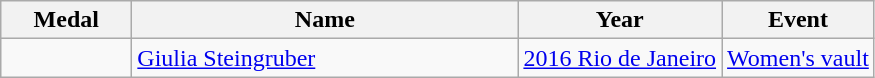<table class="wikitable sortable">
<tr>
<th style="width:5em;">Medal</th>
<th width=250>Name</th>
<th>Year</th>
<th>Event</th>
</tr>
<tr>
<td></td>
<td><a href='#'>Giulia Steingruber</a></td>
<td> <a href='#'>2016 Rio de Janeiro</a></td>
<td><a href='#'>Women's vault</a></td>
</tr>
</table>
